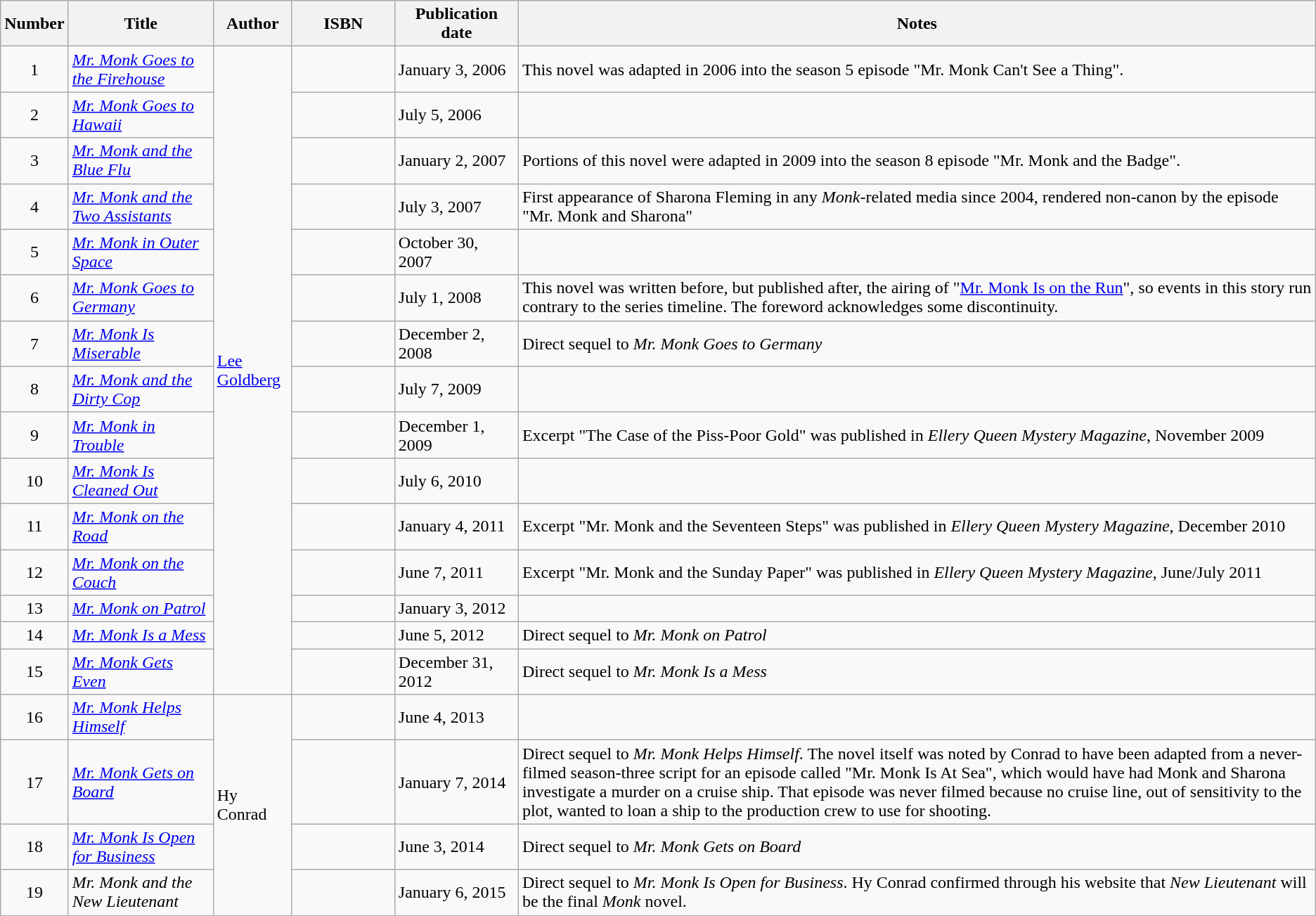<table class="wikitable">
<tr>
<th>Number</th>
<th>Title</th>
<th>Author</th>
<th>ISBN</th>
<th>Publication date</th>
<th>Notes</th>
</tr>
<tr>
<td align="center">1</td>
<td style="width: 130px;"><em><a href='#'>Mr. Monk Goes to the Firehouse</a></em></td>
<td rowspan=15><a href='#'>Lee Goldberg</a></td>
<td style="width: 90px;"></td>
<td style="width: 110px;">January 3, 2006</td>
<td>This novel was adapted in 2006 into the season 5 episode "Mr. Monk Can't See a Thing".</td>
</tr>
<tr>
<td align="center">2</td>
<td><em><a href='#'>Mr. Monk Goes to Hawaii</a></em></td>
<td></td>
<td>July 5, 2006</td>
<td></td>
</tr>
<tr>
<td align="center">3</td>
<td><em><a href='#'>Mr. Monk and the Blue Flu</a></em></td>
<td></td>
<td>January 2, 2007</td>
<td>Portions of this novel were adapted in 2009 into the season 8 episode "Mr. Monk and the Badge".</td>
</tr>
<tr>
<td align="center">4</td>
<td><em><a href='#'>Mr. Monk and the Two Assistants</a></em></td>
<td></td>
<td>July 3, 2007</td>
<td>First appearance of Sharona Fleming in any <em>Monk</em>-related media since 2004, rendered non-canon by the episode "Mr. Monk and Sharona"</td>
</tr>
<tr>
<td align="center">5</td>
<td><em><a href='#'>Mr. Monk in Outer Space</a></em></td>
<td></td>
<td>October 30, 2007</td>
<td></td>
</tr>
<tr>
<td align="center">6</td>
<td><em><a href='#'>Mr. Monk Goes to Germany</a></em></td>
<td></td>
<td>July 1, 2008</td>
<td>This novel was written before, but published after, the airing of "<a href='#'>Mr. Monk Is on the Run</a>", so events in this story run contrary to the series timeline. The foreword acknowledges some discontinuity.</td>
</tr>
<tr>
<td align="center">7</td>
<td><em><a href='#'>Mr. Monk Is Miserable</a></em></td>
<td></td>
<td>December 2, 2008</td>
<td>Direct sequel to <em>Mr. Monk Goes to Germany</em></td>
</tr>
<tr>
<td align="center">8</td>
<td><em><a href='#'>Mr. Monk and the Dirty Cop</a></em></td>
<td></td>
<td>July 7, 2009</td>
<td></td>
</tr>
<tr>
<td align="center">9</td>
<td><em><a href='#'>Mr. Monk in Trouble</a></em></td>
<td></td>
<td>December 1, 2009</td>
<td>Excerpt "The Case of the Piss-Poor Gold" was published in <em>Ellery Queen Mystery Magazine</em>, November 2009</td>
</tr>
<tr>
<td align="center">10</td>
<td><em><a href='#'>Mr. Monk Is Cleaned Out</a></em></td>
<td></td>
<td>July 6, 2010</td>
<td></td>
</tr>
<tr>
<td align="center">11</td>
<td><em><a href='#'>Mr. Monk on the Road</a></em></td>
<td></td>
<td>January 4, 2011</td>
<td>Excerpt "Mr. Monk and the Seventeen Steps" was published in <em>Ellery Queen Mystery Magazine</em>, December 2010</td>
</tr>
<tr>
<td align="center">12</td>
<td><em><a href='#'>Mr. Monk on the Couch</a></em></td>
<td></td>
<td>June 7, 2011</td>
<td>Excerpt "Mr. Monk and the Sunday Paper" was published in <em>Ellery Queen Mystery Magazine</em>, June/July 2011</td>
</tr>
<tr>
<td align="center">13</td>
<td><em><a href='#'>Mr. Monk on Patrol</a></em></td>
<td></td>
<td>January 3, 2012</td>
<td></td>
</tr>
<tr>
<td align="center">14</td>
<td><em><a href='#'>Mr. Monk Is a Mess</a></em></td>
<td></td>
<td>June 5, 2012</td>
<td>Direct sequel to <em>Mr. Monk on Patrol</em></td>
</tr>
<tr>
<td align="center">15</td>
<td><em><a href='#'>Mr. Monk Gets Even</a></em></td>
<td></td>
<td>December 31, 2012</td>
<td>Direct sequel to <em>Mr. Monk Is a Mess</em></td>
</tr>
<tr>
<td align="center">16</td>
<td><em><a href='#'>Mr. Monk Helps Himself</a></em></td>
<td rowspan=4>Hy Conrad</td>
<td></td>
<td>June 4, 2013</td>
<td></td>
</tr>
<tr>
<td align="center">17</td>
<td><em><a href='#'>Mr. Monk Gets on Board</a></em></td>
<td></td>
<td>January 7, 2014</td>
<td>Direct sequel to <em>Mr. Monk Helps Himself</em>. The novel itself was noted by Conrad to have been adapted from a never-filmed season-three script for an episode called "Mr. Monk Is At Sea", which would have had Monk and Sharona investigate a murder on a cruise ship. That episode was never filmed because no cruise line, out of sensitivity to the plot, wanted to loan a ship to the production crew to use for shooting.</td>
</tr>
<tr>
<td align="center">18</td>
<td><em><a href='#'>Mr. Monk Is Open for Business</a></em></td>
<td></td>
<td>June 3, 2014</td>
<td>Direct sequel to <em>Mr. Monk Gets on Board</em></td>
</tr>
<tr>
<td align="center">19</td>
<td><em>Mr. Monk and the New Lieutenant</em></td>
<td></td>
<td>January 6, 2015</td>
<td>Direct sequel to <em>Mr. Monk Is Open for Business</em>. Hy Conrad confirmed through his website that <em>New Lieutenant</em> will be the final <em>Monk</em> novel.</td>
</tr>
</table>
